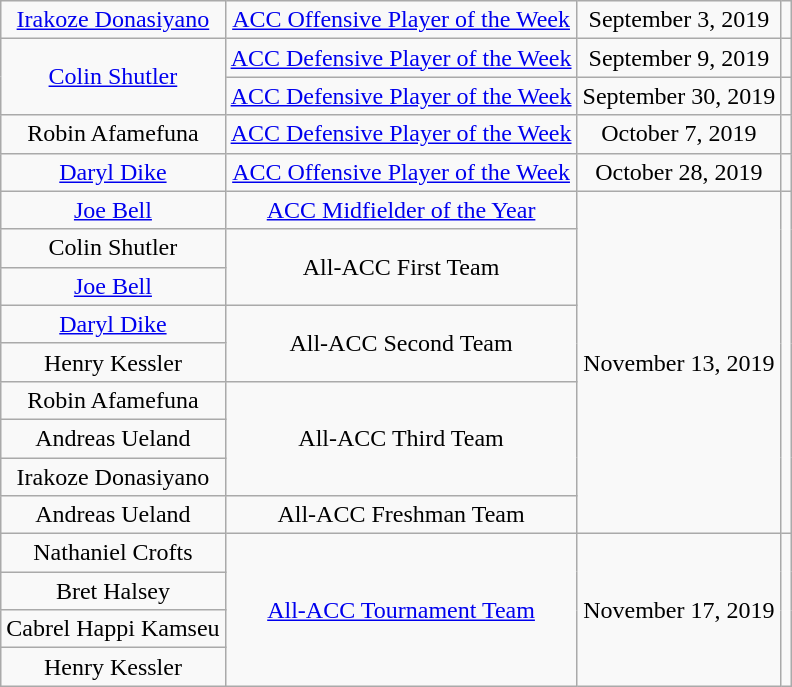<table class="wikitable sortable" style="text-align: center">
<tr>
<td><a href='#'>Irakoze Donasiyano</a></td>
<td><a href='#'>ACC Offensive Player of the Week</a></td>
<td>September 3, 2019</td>
<td></td>
</tr>
<tr>
<td rowspan=2><a href='#'>Colin Shutler</a></td>
<td><a href='#'>ACC Defensive Player of the Week</a></td>
<td>September 9, 2019</td>
<td></td>
</tr>
<tr>
<td><a href='#'>ACC Defensive Player of the Week</a></td>
<td>September 30, 2019</td>
<td></td>
</tr>
<tr>
<td>Robin Afamefuna</td>
<td><a href='#'>ACC Defensive Player of the Week</a></td>
<td>October 7, 2019</td>
<td></td>
</tr>
<tr>
<td><a href='#'>Daryl Dike</a></td>
<td><a href='#'>ACC Offensive Player of the Week</a></td>
<td>October 28, 2019</td>
<td></td>
</tr>
<tr>
<td><a href='#'>Joe Bell</a></td>
<td><a href='#'>ACC Midfielder of the Year</a></td>
<td rowspan=9>November 13, 2019</td>
<td rowspan=9></td>
</tr>
<tr>
<td>Colin Shutler</td>
<td rowspan=2>All-ACC First Team</td>
</tr>
<tr>
<td><a href='#'>Joe Bell</a></td>
</tr>
<tr>
<td><a href='#'>Daryl Dike</a></td>
<td rowspan=2>All-ACC Second Team</td>
</tr>
<tr>
<td>Henry Kessler</td>
</tr>
<tr>
<td>Robin Afamefuna</td>
<td rowspan=3>All-ACC Third Team</td>
</tr>
<tr>
<td>Andreas Ueland</td>
</tr>
<tr>
<td>Irakoze Donasiyano</td>
</tr>
<tr>
<td>Andreas Ueland</td>
<td>All-ACC Freshman Team</td>
</tr>
<tr>
<td>Nathaniel Crofts</td>
<td rowspan=4><a href='#'>All-ACC Tournament Team</a></td>
<td rowspan=4>November 17, 2019</td>
<td rowspan=4></td>
</tr>
<tr>
<td>Bret Halsey</td>
</tr>
<tr>
<td>Cabrel Happi Kamseu</td>
</tr>
<tr>
<td>Henry Kessler</td>
</tr>
</table>
